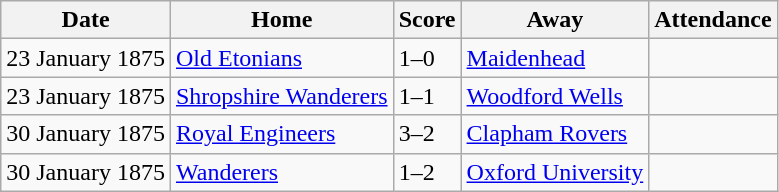<table class="wikitable">
<tr>
<th>Date</th>
<th>Home</th>
<th>Score</th>
<th>Away</th>
<th>Attendance</th>
</tr>
<tr>
<td>23 January 1875</td>
<td><a href='#'>Old Etonians</a></td>
<td>1–0</td>
<td><a href='#'>Maidenhead</a></td>
<td></td>
</tr>
<tr>
<td>23 January 1875</td>
<td><a href='#'>Shropshire Wanderers</a></td>
<td>1–1</td>
<td><a href='#'>Woodford Wells</a></td>
<td></td>
</tr>
<tr>
<td>30 January 1875</td>
<td><a href='#'>Royal Engineers</a></td>
<td>3–2</td>
<td><a href='#'>Clapham Rovers</a></td>
<td></td>
</tr>
<tr>
<td>30 January 1875</td>
<td><a href='#'>Wanderers</a></td>
<td>1–2</td>
<td><a href='#'>Oxford University</a></td>
<td></td>
</tr>
</table>
